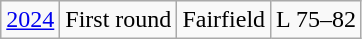<table class="wikitable">
<tr align="center">
<td><a href='#'>2024</a></td>
<td>First round</td>
<td>Fairfield</td>
<td>L 75–82</td>
</tr>
</table>
